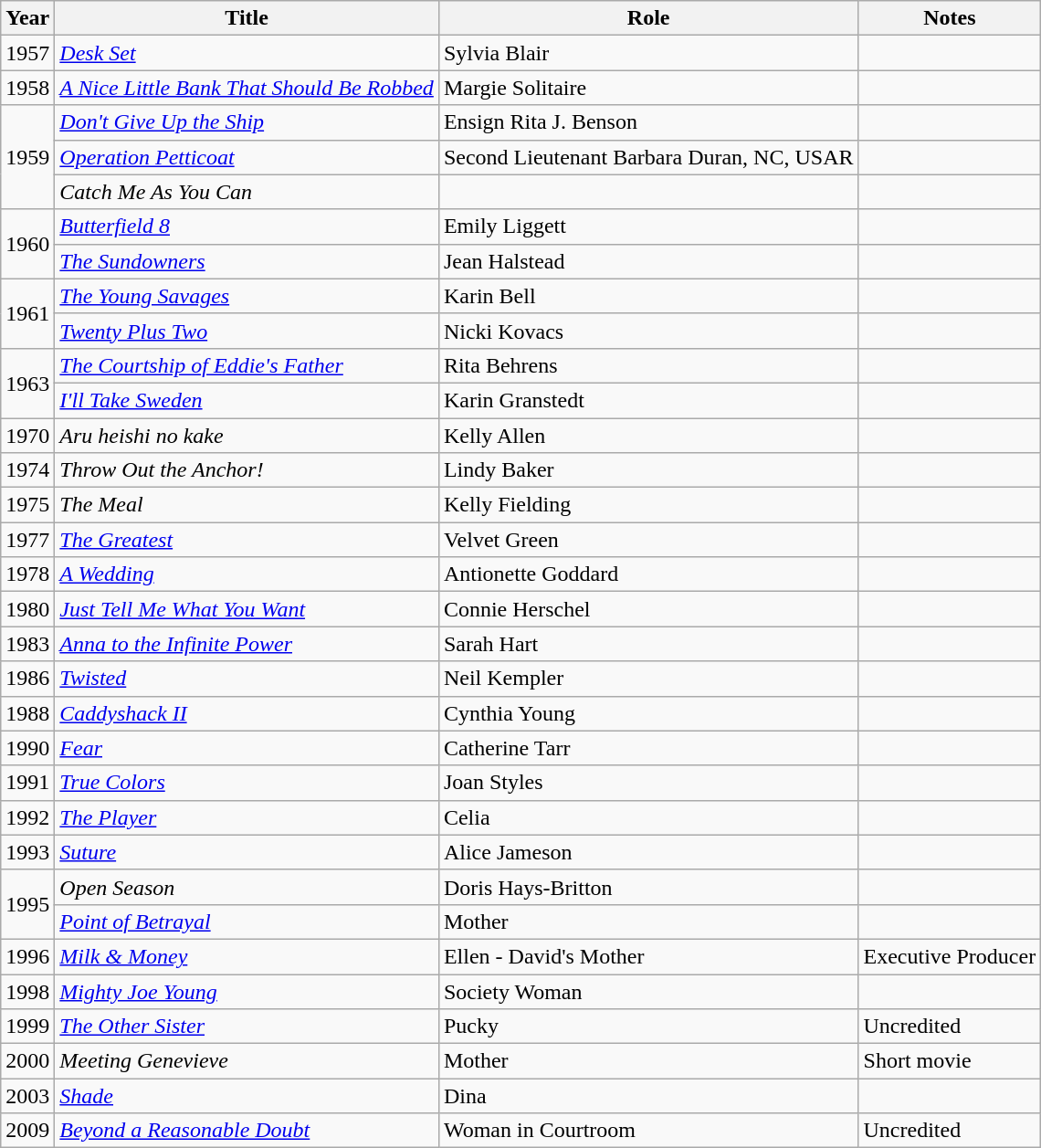<table class="wikitable sortable">
<tr>
<th>Year</th>
<th>Title</th>
<th>Role</th>
<th class="unsortable">Notes</th>
</tr>
<tr>
<td>1957</td>
<td><em><a href='#'>Desk Set</a></em></td>
<td>Sylvia Blair</td>
<td></td>
</tr>
<tr>
<td>1958</td>
<td><em><a href='#'>A Nice Little Bank That Should Be Robbed</a></em></td>
<td>Margie Solitaire</td>
<td></td>
</tr>
<tr>
<td rowspan=3>1959</td>
<td><em><a href='#'>Don't Give Up the Ship</a></em></td>
<td>Ensign Rita J. Benson</td>
<td></td>
</tr>
<tr>
<td><em><a href='#'>Operation Petticoat</a></em></td>
<td>Second Lieutenant Barbara Duran, NC, USAR</td>
<td></td>
</tr>
<tr>
<td><em>Catch Me As You Can</em></td>
<td></td>
<td></td>
</tr>
<tr>
<td rowspan=2>1960</td>
<td><em><a href='#'>Butterfield 8</a></em></td>
<td>Emily Liggett</td>
<td></td>
</tr>
<tr>
<td><em><a href='#'>The Sundowners</a></em></td>
<td>Jean Halstead</td>
<td></td>
</tr>
<tr>
<td rowspan=2>1961</td>
<td><em><a href='#'>The Young Savages</a></em></td>
<td>Karin Bell</td>
<td></td>
</tr>
<tr>
<td><em><a href='#'>Twenty Plus Two</a></em></td>
<td>Nicki Kovacs</td>
<td></td>
</tr>
<tr>
<td rowspan=2>1963</td>
<td><em><a href='#'>The Courtship of Eddie's Father</a></em></td>
<td>Rita Behrens</td>
<td></td>
</tr>
<tr>
<td><em><a href='#'>I'll Take Sweden</a></em></td>
<td>Karin Granstedt</td>
<td></td>
</tr>
<tr>
<td>1970</td>
<td><em>Aru heishi no kake</em></td>
<td>Kelly Allen</td>
<td></td>
</tr>
<tr>
<td>1974</td>
<td><em>Throw Out the Anchor!</em></td>
<td>Lindy Baker</td>
<td></td>
</tr>
<tr>
<td>1975</td>
<td><em>The Meal</em></td>
<td>Kelly Fielding</td>
<td></td>
</tr>
<tr>
<td>1977</td>
<td><em><a href='#'>The Greatest</a></em></td>
<td>Velvet Green</td>
<td></td>
</tr>
<tr>
<td>1978</td>
<td><em><a href='#'>A Wedding</a></em></td>
<td>Antionette Goddard</td>
<td></td>
</tr>
<tr>
<td>1980</td>
<td><em><a href='#'>Just Tell Me What You Want</a></em></td>
<td>Connie Herschel</td>
<td></td>
</tr>
<tr>
<td>1983</td>
<td><em><a href='#'>Anna to the Infinite Power</a></em></td>
<td>Sarah Hart</td>
<td></td>
</tr>
<tr>
<td>1986</td>
<td><em><a href='#'>Twisted</a></em></td>
<td>Neil Kempler</td>
<td></td>
</tr>
<tr>
<td>1988</td>
<td><em><a href='#'>Caddyshack II</a></em></td>
<td>Cynthia Young</td>
<td></td>
</tr>
<tr>
<td>1990</td>
<td><em><a href='#'>Fear</a></em></td>
<td>Catherine Tarr</td>
<td></td>
</tr>
<tr>
<td>1991</td>
<td><em><a href='#'>True Colors</a></em></td>
<td>Joan Styles</td>
<td></td>
</tr>
<tr>
<td>1992</td>
<td><em><a href='#'>The Player</a></em></td>
<td>Celia</td>
<td></td>
</tr>
<tr>
<td>1993</td>
<td><em><a href='#'>Suture</a></em></td>
<td>Alice Jameson</td>
<td></td>
</tr>
<tr>
<td rowspan=2>1995</td>
<td><em>Open Season</em></td>
<td>Doris Hays-Britton</td>
<td></td>
</tr>
<tr>
<td><em><a href='#'>Point of Betrayal</a></em></td>
<td>Mother</td>
<td></td>
</tr>
<tr>
<td>1996</td>
<td><em><a href='#'>Milk & Money</a></em></td>
<td>Ellen - David's Mother</td>
<td>Executive Producer</td>
</tr>
<tr>
<td>1998</td>
<td><em><a href='#'>Mighty Joe Young</a></em></td>
<td>Society Woman</td>
<td></td>
</tr>
<tr>
<td>1999</td>
<td><em><a href='#'>The Other Sister</a></em></td>
<td>Pucky</td>
<td>Uncredited</td>
</tr>
<tr>
<td>2000</td>
<td><em>Meeting Genevieve</em></td>
<td>Mother</td>
<td>Short movie</td>
</tr>
<tr>
<td>2003</td>
<td><em><a href='#'>Shade</a></em></td>
<td>Dina</td>
<td></td>
</tr>
<tr>
<td>2009</td>
<td><em><a href='#'>Beyond a Reasonable Doubt</a></em></td>
<td>Woman in Courtroom</td>
<td>Uncredited</td>
</tr>
</table>
